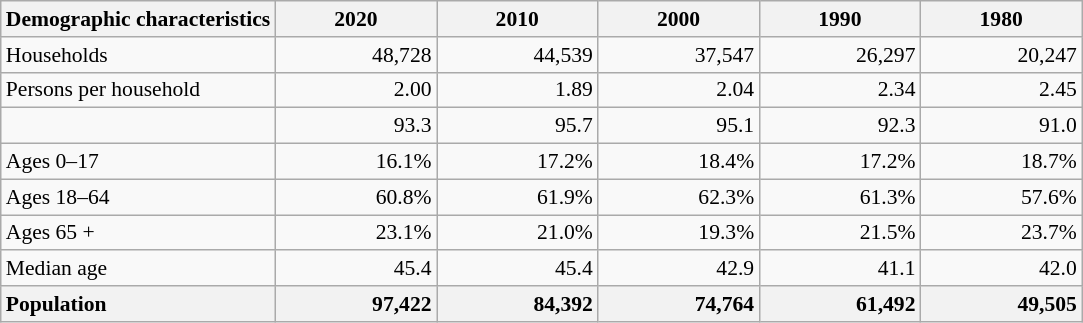<table class="wikitable" style="font-size: 90%; text-align: right;">
<tr>
<th>Demographic characteristics</th>
<th style="width: 7em;">2020</th>
<th style="width: 7em;">2010</th>
<th style="width: 7em;">2000</th>
<th style="width: 7em;">1990</th>
<th style="width: 7em;">1980</th>
</tr>
<tr>
<td style="text-align:left">Households</td>
<td>48,728</td>
<td>44,539</td>
<td>37,547</td>
<td>26,297</td>
<td>20,247</td>
</tr>
<tr>
<td style="text-align:left">Persons per household</td>
<td>2.00</td>
<td>1.89</td>
<td>2.04</td>
<td>2.34</td>
<td>2.45</td>
</tr>
<tr>
<td style="text-align:left"></td>
<td>93.3</td>
<td>95.7</td>
<td>95.1</td>
<td>92.3</td>
<td>91.0</td>
</tr>
<tr>
<td style="text-align:left">Ages 0–17</td>
<td>16.1%</td>
<td>17.2%</td>
<td>18.4%</td>
<td>17.2%</td>
<td>18.7%</td>
</tr>
<tr>
<td style="text-align:left">Ages 18–64</td>
<td>60.8%</td>
<td>61.9%</td>
<td>62.3%</td>
<td>61.3%</td>
<td>57.6%</td>
</tr>
<tr>
<td style="text-align:left">Ages 65 +</td>
<td>23.1%</td>
<td>21.0%</td>
<td>19.3%</td>
<td>21.5%</td>
<td>23.7%</td>
</tr>
<tr>
<td style="text-align:left">Median age</td>
<td>45.4</td>
<td>45.4</td>
<td>42.9</td>
<td>41.1</td>
<td>42.0</td>
</tr>
<tr>
<th style="text-align:left">Population</th>
<th style="text-align:right">97,422</th>
<th style="text-align:right">84,392</th>
<th style="text-align:right">74,764</th>
<th style="text-align:right">61,492</th>
<th style="text-align:right">49,505</th>
</tr>
</table>
